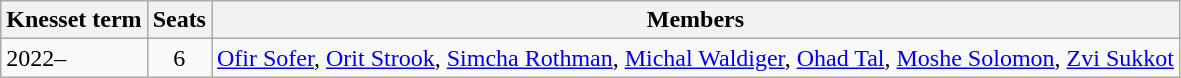<table class="wikitable">
<tr>
<th>Knesset term</th>
<th>Seats</th>
<th>Members</th>
</tr>
<tr>
<td>2022–</td>
<td align=center>6</td>
<td><a href='#'>Ofir Sofer</a>, <a href='#'>Orit Strook</a>, <a href='#'>Simcha Rothman</a>, <a href='#'>Michal Waldiger</a>, <a href='#'>Ohad Tal</a>, <a href='#'>Moshe Solomon</a>, <a href='#'>Zvi Sukkot</a></td>
</tr>
</table>
